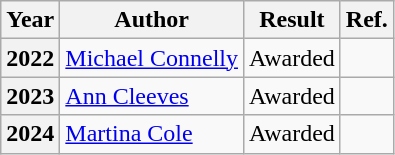<table class="wikitable sortable mw-collapsible">
<tr>
<th>Year</th>
<th>Author</th>
<th>Result</th>
<th>Ref.</th>
</tr>
<tr>
<th>2022</th>
<td><a href='#'>Michael Connelly</a></td>
<td>Awarded</td>
<td></td>
</tr>
<tr>
<th>2023</th>
<td><a href='#'>Ann Cleeves</a></td>
<td>Awarded</td>
<td></td>
</tr>
<tr>
<th>2024</th>
<td><a href='#'>Martina Cole</a></td>
<td>Awarded</td>
<td></td>
</tr>
</table>
